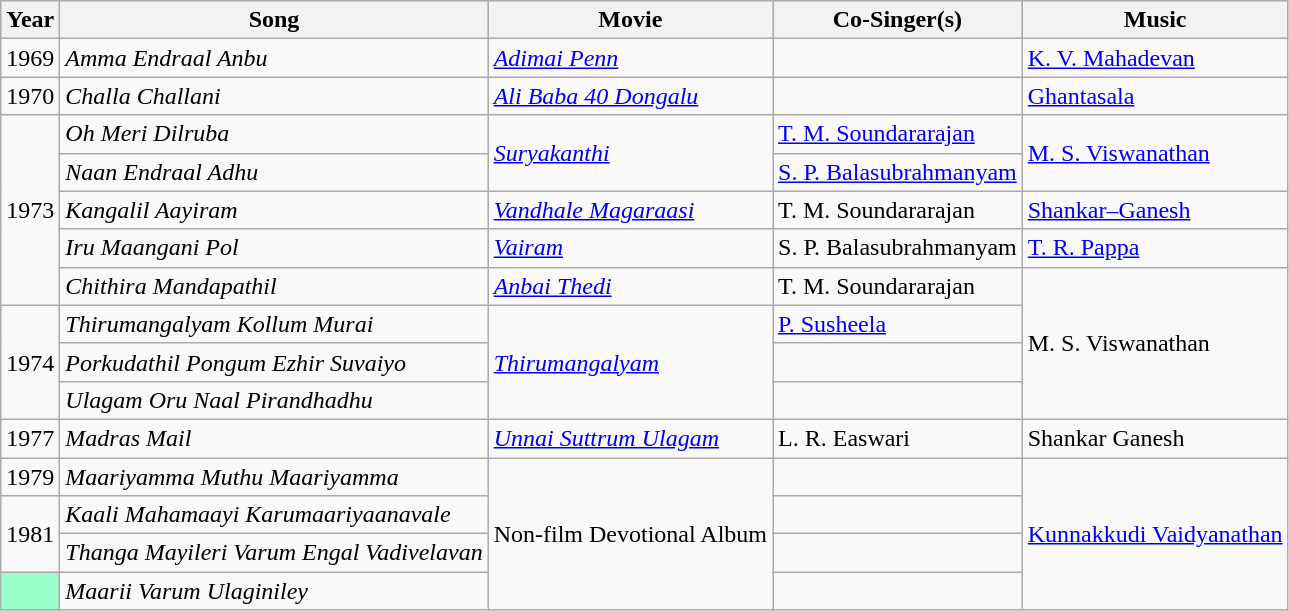<table class="wikitable">
<tr style="background:#ccc; text-align:center">
<th>Year</th>
<th>Song</th>
<th>Movie</th>
<th>Co-Singer(s)</th>
<th>Music</th>
</tr>
<tr>
<td>1969</td>
<td><em>Amma Endraal Anbu</em></td>
<td><em><a href='#'>Adimai Penn</a></em></td>
<td></td>
<td><a href='#'>K. V. Mahadevan</a></td>
</tr>
<tr>
<td>1970</td>
<td><em>Challa Challani</em></td>
<td><em><a href='#'>Ali Baba 40 Dongalu</a></em></td>
<td></td>
<td><a href='#'>Ghantasala</a></td>
</tr>
<tr>
<td rowspan="5">1973</td>
<td><em>Oh Meri Dilruba</em></td>
<td rowspan="2"><em><a href='#'>Suryakanthi</a></em></td>
<td><a href='#'>T. M. Soundararajan</a></td>
<td rowspan="2"><a href='#'>M. S. Viswanathan</a></td>
</tr>
<tr>
<td><em>Naan Endraal Adhu</em></td>
<td><a href='#'>S. P. Balasubrahmanyam</a></td>
</tr>
<tr>
<td><em>Kangalil Aayiram</em></td>
<td><em><a href='#'>Vandhale Magaraasi</a></em></td>
<td>T. M. Soundararajan</td>
<td><a href='#'>Shankar–Ganesh</a></td>
</tr>
<tr>
<td><em>Iru Maangani Pol</em></td>
<td><em><a href='#'>Vairam</a></em></td>
<td>S. P. Balasubrahmanyam</td>
<td><a href='#'>T. R. Pappa</a></td>
</tr>
<tr>
<td><em>Chithira Mandapathil</em></td>
<td><em><a href='#'>Anbai Thedi</a></em></td>
<td>T. M. Soundararajan</td>
<td rowspan="4">M. S. Viswanathan</td>
</tr>
<tr>
<td rowspan="3">1974</td>
<td><em>Thirumangalyam Kollum Murai</em></td>
<td rowspan="3"><em><a href='#'>Thirumangalyam</a></em></td>
<td><a href='#'>P. Susheela</a></td>
</tr>
<tr>
<td><em>Porkudathil Pongum Ezhir Suvaiyo</em></td>
<td></td>
</tr>
<tr>
<td><em>Ulagam Oru Naal Pirandhadhu</em></td>
<td></td>
</tr>
<tr>
<td>1977</td>
<td><em>Madras Mail</em></td>
<td><em><a href='#'>Unnai Suttrum Ulagam</a></em></td>
<td>L. R. Easwari</td>
<td>Shankar Ganesh</td>
</tr>
<tr>
<td>1979</td>
<td><em>Maariyamma Muthu Maariyamma</em></td>
<td rowspan="4">Non-film Devotional Album</td>
<td></td>
<td rowspan="4"><a href='#'>Kunnakkudi Vaidyanathan</a></td>
</tr>
<tr>
<td rowspan="2">1981</td>
<td><em>Kaali Mahamaayi Karumaariyaanavale</em></td>
<td></td>
</tr>
<tr>
<td><em>Thanga Mayileri Varum Engal Vadivelavan</em></td>
<td></td>
</tr>
<tr>
<td style="background:#9fc;position:center"></td>
<td><em>Maarii Varum Ulaginiley</em></td>
<td></td>
</tr>
</table>
